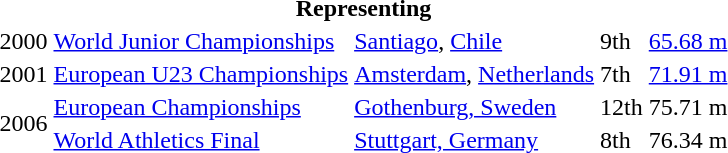<table>
<tr>
<th colspan="5">Representing </th>
</tr>
<tr>
<td>2000</td>
<td><a href='#'>World Junior Championships</a></td>
<td><a href='#'>Santiago</a>, <a href='#'>Chile</a></td>
<td>9th</td>
<td><a href='#'>65.68 m</a></td>
</tr>
<tr>
<td>2001</td>
<td><a href='#'>European U23 Championships</a></td>
<td><a href='#'>Amsterdam</a>, <a href='#'>Netherlands</a></td>
<td>7th</td>
<td><a href='#'>71.91 m</a></td>
</tr>
<tr>
<td rowspan=2>2006</td>
<td><a href='#'>European Championships</a></td>
<td><a href='#'>Gothenburg, Sweden</a></td>
<td>12th</td>
<td>75.71 m</td>
</tr>
<tr>
<td><a href='#'>World Athletics Final</a></td>
<td><a href='#'>Stuttgart, Germany</a></td>
<td>8th</td>
<td>76.34 m</td>
</tr>
</table>
